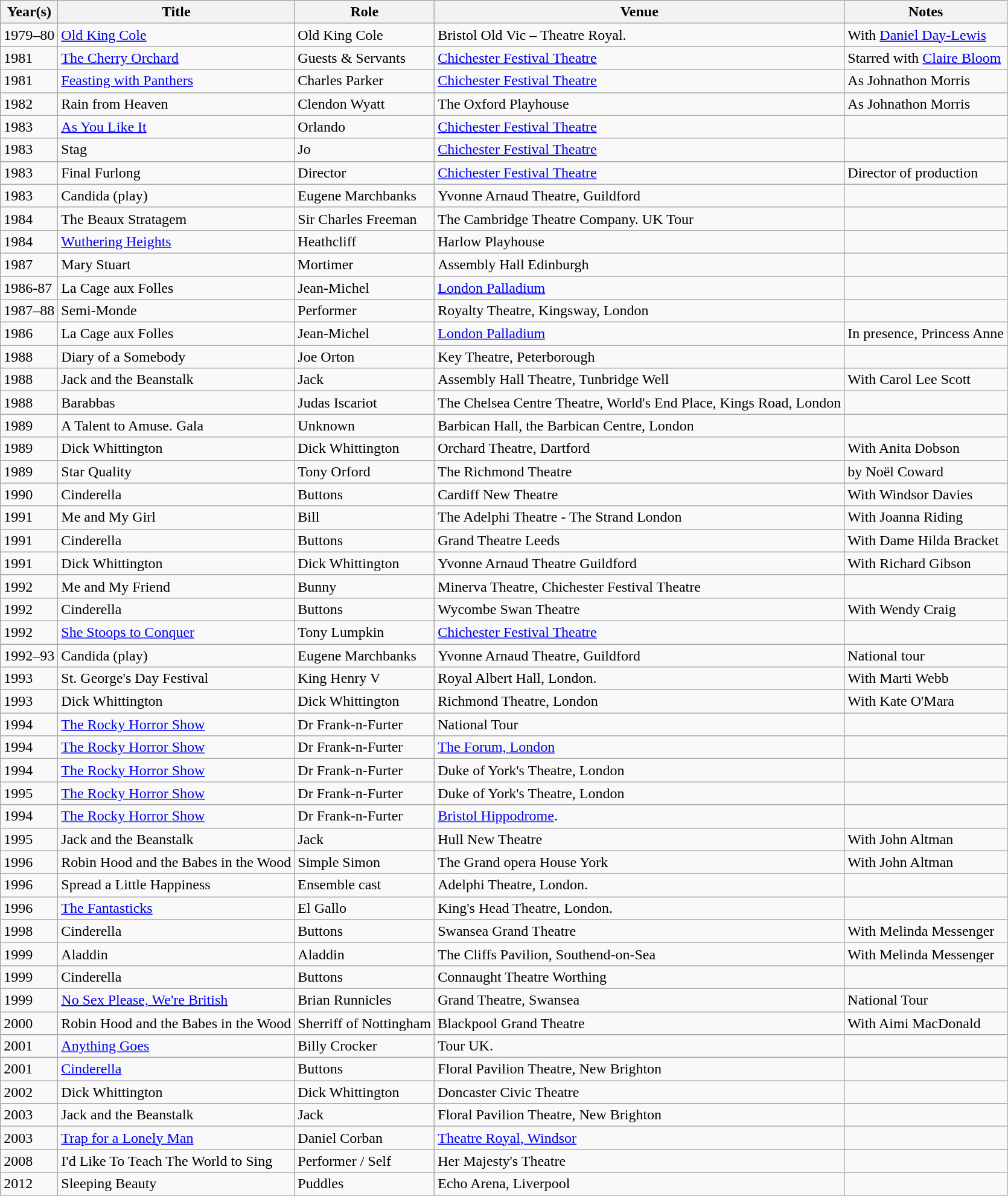<table class="wikitable sortable">
<tr>
<th>Year(s)</th>
<th>Title</th>
<th>Role</th>
<th>Venue</th>
<th>Notes</th>
</tr>
<tr>
<td>1979–80</td>
<td><a href='#'>Old King Cole</a></td>
<td>Old King Cole</td>
<td>Bristol Old Vic – Theatre Royal.</td>
<td>With <a href='#'>Daniel Day-Lewis</a></td>
</tr>
<tr>
<td>1981</td>
<td><a href='#'>The Cherry Orchard</a></td>
<td>Guests & Servants</td>
<td><a href='#'>Chichester Festival Theatre</a></td>
<td>Starred with <a href='#'>Claire Bloom</a></td>
</tr>
<tr>
<td>1981</td>
<td><a href='#'>Feasting with Panthers</a></td>
<td>Charles Parker</td>
<td><a href='#'>Chichester Festival Theatre</a></td>
<td>As Johnathon Morris</td>
</tr>
<tr>
<td>1982</td>
<td>Rain from Heaven</td>
<td>Clendon Wyatt</td>
<td>The Oxford Playhouse</td>
<td>As Johnathon Morris</td>
</tr>
<tr>
<td>1983</td>
<td><a href='#'>As You Like It</a></td>
<td>Orlando</td>
<td><a href='#'>Chichester Festival Theatre</a></td>
<td></td>
</tr>
<tr>
<td>1983</td>
<td>Stag</td>
<td>Jo</td>
<td><a href='#'>Chichester Festival Theatre</a></td>
<td></td>
</tr>
<tr>
<td>1983</td>
<td>Final Furlong</td>
<td>Director</td>
<td><a href='#'>Chichester Festival Theatre</a></td>
<td>Director of production</td>
</tr>
<tr>
<td>1983</td>
<td>Candida (play)</td>
<td>Eugene Marchbanks</td>
<td>Yvonne Arnaud Theatre, Guildford</td>
<td></td>
</tr>
<tr>
<td>1984</td>
<td>The Beaux Stratagem</td>
<td>Sir Charles Freeman</td>
<td>The Cambridge Theatre Company. UK Tour</td>
<td></td>
</tr>
<tr>
<td>1984</td>
<td><a href='#'>Wuthering Heights</a></td>
<td>Heathcliff</td>
<td>Harlow Playhouse</td>
<td></td>
</tr>
<tr>
<td>1987</td>
<td>Mary Stuart</td>
<td>Mortimer</td>
<td>Assembly Hall Edinburgh</td>
<td></td>
</tr>
<tr>
<td>1986-87</td>
<td>La Cage aux Folles</td>
<td>Jean-Michel</td>
<td><a href='#'>London Palladium</a></td>
<td></td>
</tr>
<tr>
<td>1987–88</td>
<td>Semi-Monde</td>
<td>Performer</td>
<td>Royalty Theatre, Kingsway, London</td>
<td></td>
</tr>
<tr>
<td>1986</td>
<td>La Cage aux Folles</td>
<td>Jean-Michel</td>
<td><a href='#'>London Palladium</a></td>
<td>In presence, Princess Anne</td>
</tr>
<tr>
<td>1988</td>
<td>Diary of a Somebody</td>
<td>Joe Orton</td>
<td>Key Theatre, Peterborough</td>
<td></td>
</tr>
<tr>
<td>1988</td>
<td>Jack and the Beanstalk</td>
<td>Jack</td>
<td>Assembly Hall Theatre, Tunbridge Well</td>
<td>With Carol Lee Scott</td>
</tr>
<tr>
<td>1988</td>
<td>Barabbas</td>
<td>Judas Iscariot</td>
<td>The Chelsea Centre Theatre, World's End Place, Kings Road, London</td>
<td></td>
</tr>
<tr>
<td>1989</td>
<td>A Talent to Amuse. Gala</td>
<td>Unknown</td>
<td>Barbican Hall, the Barbican Centre, London</td>
<td></td>
</tr>
<tr>
<td>1989</td>
<td>Dick Whittington</td>
<td>Dick Whittington</td>
<td>Orchard Theatre, Dartford</td>
<td>With Anita Dobson</td>
</tr>
<tr>
<td>1989</td>
<td>Star Quality</td>
<td>Tony Orford</td>
<td>The Richmond Theatre</td>
<td>by Noël Coward</td>
</tr>
<tr>
<td>1990</td>
<td>Cinderella</td>
<td>Buttons</td>
<td>Cardiff New Theatre</td>
<td>With Windsor Davies</td>
</tr>
<tr>
<td>1991</td>
<td>Me and My Girl</td>
<td>Bill</td>
<td>The Adelphi Theatre - The Strand London</td>
<td>With Joanna Riding</td>
</tr>
<tr>
<td>1991</td>
<td>Cinderella</td>
<td>Buttons</td>
<td>Grand Theatre Leeds</td>
<td>With Dame Hilda Bracket</td>
</tr>
<tr>
<td>1991</td>
<td>Dick Whittington</td>
<td>Dick Whittington</td>
<td>Yvonne Arnaud Theatre Guildford</td>
<td>With Richard Gibson</td>
</tr>
<tr>
<td>1992</td>
<td>Me and My Friend</td>
<td>Bunny</td>
<td>Minerva Theatre, Chichester Festival Theatre</td>
<td></td>
</tr>
<tr>
<td>1992</td>
<td>Cinderella</td>
<td>Buttons</td>
<td>Wycombe Swan Theatre</td>
<td>With Wendy Craig</td>
</tr>
<tr>
<td>1992</td>
<td><a href='#'>She Stoops to Conquer</a></td>
<td>Tony Lumpkin</td>
<td><a href='#'>Chichester Festival Theatre</a></td>
<td></td>
</tr>
<tr>
<td>1992–93</td>
<td>Candida (play)</td>
<td>Eugene Marchbanks</td>
<td>Yvonne Arnaud Theatre, Guildford</td>
<td>National tour</td>
</tr>
<tr>
<td>1993</td>
<td>St. George's Day Festival</td>
<td>King Henry V </td>
<td>Royal Albert Hall, London.</td>
<td>With Marti Webb</td>
</tr>
<tr>
<td>1993</td>
<td>Dick Whittington</td>
<td>Dick Whittington</td>
<td>Richmond Theatre, London</td>
<td>With Kate O'Mara</td>
</tr>
<tr>
<td>1994</td>
<td><a href='#'>The Rocky Horror Show</a></td>
<td>Dr Frank-n-Furter</td>
<td>National Tour</td>
<td></td>
</tr>
<tr>
<td>1994</td>
<td><a href='#'>The Rocky Horror Show</a></td>
<td>Dr Frank-n-Furter</td>
<td><a href='#'>The Forum, London</a></td>
<td></td>
</tr>
<tr>
<td>1994</td>
<td><a href='#'>The Rocky Horror Show</a></td>
<td>Dr Frank-n-Furter</td>
<td>Duke of York's Theatre, London</td>
<td></td>
</tr>
<tr>
<td>1995</td>
<td><a href='#'>The Rocky Horror Show</a></td>
<td>Dr Frank-n-Furter</td>
<td>Duke of York's Theatre, London</td>
<td></td>
</tr>
<tr>
<td>1994</td>
<td><a href='#'>The Rocky Horror Show</a></td>
<td>Dr Frank-n-Furter</td>
<td><a href='#'>Bristol Hippodrome</a>.</td>
<td></td>
</tr>
<tr>
<td>1995</td>
<td>Jack and the Beanstalk</td>
<td>Jack</td>
<td>Hull New Theatre</td>
<td>With John Altman</td>
</tr>
<tr>
<td>1996</td>
<td>Robin Hood and the Babes in the Wood</td>
<td>Simple Simon</td>
<td>The Grand opera House York</td>
<td>With John Altman</td>
</tr>
<tr>
<td>1996</td>
<td>Spread a Little Happiness</td>
<td>Ensemble cast</td>
<td>Adelphi Theatre, London.</td>
<td></td>
</tr>
<tr>
<td>1996</td>
<td><a href='#'>The Fantasticks</a></td>
<td>El Gallo</td>
<td>King's Head Theatre, London.</td>
<td></td>
</tr>
<tr>
<td>1998</td>
<td>Cinderella</td>
<td>Buttons</td>
<td>Swansea Grand Theatre</td>
<td>With Melinda Messenger</td>
</tr>
<tr>
<td>1999</td>
<td>Aladdin</td>
<td>Aladdin</td>
<td>The Cliffs Pavilion, Southend-on-Sea</td>
<td>With Melinda Messenger</td>
</tr>
<tr>
<td>1999</td>
<td>Cinderella</td>
<td>Buttons</td>
<td>Connaught Theatre Worthing</td>
<td></td>
</tr>
<tr>
<td>1999</td>
<td><a href='#'>No Sex Please, We're British</a></td>
<td>Brian Runnicles</td>
<td>Grand Theatre, Swansea</td>
<td>National Tour</td>
</tr>
<tr>
<td>2000</td>
<td>Robin Hood and the Babes in the Wood</td>
<td>Sherriff of Nottingham</td>
<td>Blackpool Grand Theatre</td>
<td>With Aimi MacDonald</td>
</tr>
<tr>
<td>2001</td>
<td><a href='#'>Anything Goes</a></td>
<td>Billy Crocker</td>
<td>Tour UK.</td>
<td></td>
</tr>
<tr>
<td>2001</td>
<td><a href='#'>Cinderella</a></td>
<td>Buttons</td>
<td>Floral Pavilion Theatre, New Brighton</td>
<td></td>
</tr>
<tr>
<td>2002</td>
<td>Dick Whittington</td>
<td>Dick Whittington</td>
<td>Doncaster Civic Theatre</td>
<td></td>
</tr>
<tr>
<td>2003</td>
<td>Jack and the Beanstalk</td>
<td>Jack</td>
<td>Floral Pavilion Theatre, New Brighton</td>
<td></td>
</tr>
<tr>
<td>2003</td>
<td><a href='#'>Trap for a Lonely Man</a></td>
<td>Daniel Corban</td>
<td><a href='#'>Theatre Royal, Windsor</a></td>
<td></td>
</tr>
<tr>
<td>2008</td>
<td>I'd Like To Teach The World to Sing</td>
<td>Performer / Self</td>
<td>Her Majesty's Theatre</td>
<td></td>
</tr>
<tr>
<td>2012</td>
<td>Sleeping Beauty</td>
<td>Puddles</td>
<td>Echo Arena, Liverpool</td>
<td></td>
</tr>
</table>
